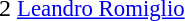<table cellspacing=0 cellpadding=0>
<tr>
<td><div>2 </div></td>
<td style="font-size: 95%"> <a href='#'>Leandro Romiglio</a></td>
</tr>
</table>
